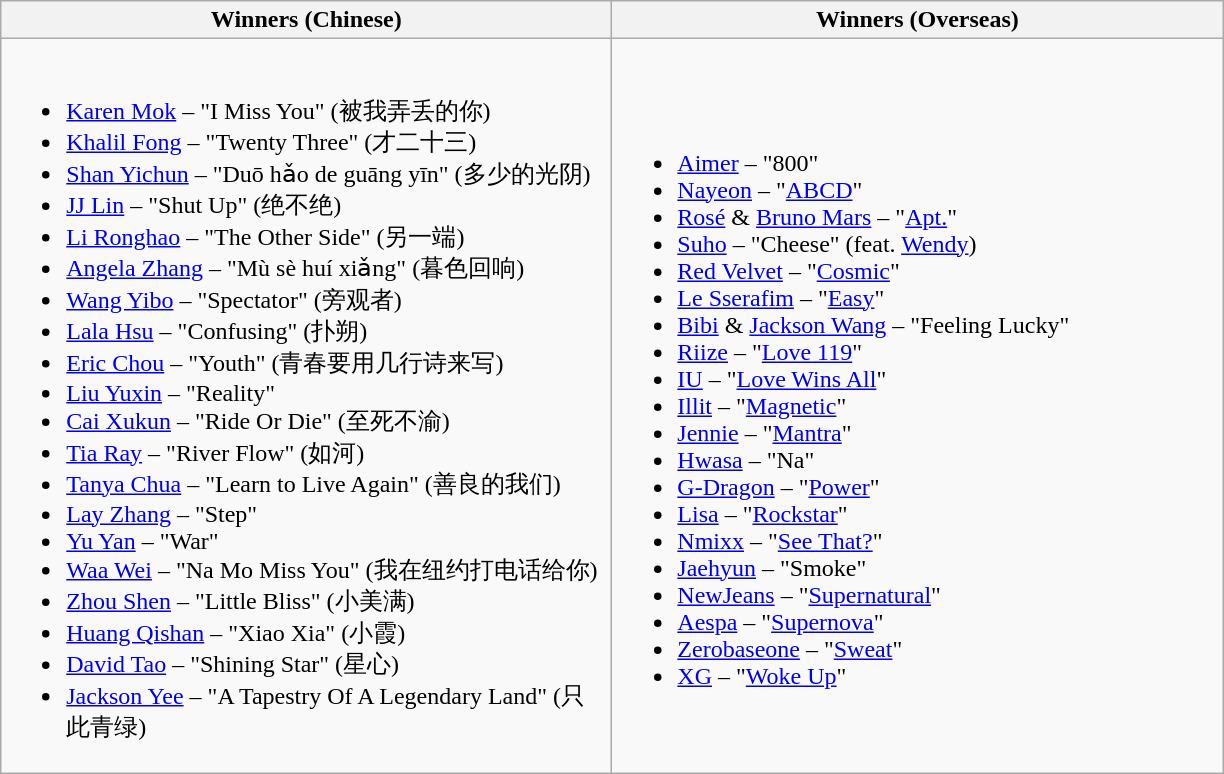<table class="wikitable">
<tr>
<th style="width:25em;">Winners (Chinese)</th>
<th style="width:25em;">Winners (Overseas)</th>
</tr>
<tr>
<td><br><ul><li><a href='#'>Karen Mok</a> – "I Miss You" (被我弄丢的你)</li><li><a href='#'>Khalil Fong</a> – "Twenty Three" (才二十三)</li><li><a href='#'>Shan Yichun</a> – "Duō hǎo de guāng yīn" (多少的光阴)</li><li><a href='#'>JJ Lin</a> – "Shut Up" (绝不绝)</li><li><a href='#'>Li Ronghao</a> – "The Other Side" (另一端)</li><li><a href='#'>Angela Zhang</a> – "Mù sè huí xiǎng" (暮色回响)</li><li><a href='#'>Wang Yibo</a> – "Spectator" (旁观者)</li><li><a href='#'>Lala Hsu</a> – "Confusing" (扑朔)</li><li><a href='#'>Eric Chou</a> – "Youth" (青春要用几行诗来写)</li><li><a href='#'>Liu Yuxin</a> – "Reality"</li><li><a href='#'>Cai Xukun</a> – "Ride Or Die" (至死不渝)</li><li><a href='#'>Tia Ray</a> – "River Flow" (如河)</li><li><a href='#'>Tanya Chua</a> – "Learn to Live Again" (善良的我们)</li><li><a href='#'>Lay Zhang</a> – "Step"</li><li><a href='#'>Yu Yan</a> – "War"</li><li><a href='#'>Waa Wei</a> – "Na Mo Miss You" (我在纽约打电话给你)</li><li><a href='#'>Zhou Shen</a> – "Little Bliss" (小美满)</li><li><a href='#'>Huang Qishan</a> – "Xiao Xia" (小霞)</li><li><a href='#'>David Tao</a> – "Shining Star" (星心)</li><li><a href='#'>Jackson Yee</a> – "A Tapestry Of A Legendary Land" (只此青绿)</li></ul></td>
<td><br><ul><li><a href='#'>Aimer</a> – "800"</li><li><a href='#'>Nayeon</a> – "<a href='#'>ABCD</a>"</li><li><a href='#'>Rosé</a> & <a href='#'>Bruno Mars</a> – "<a href='#'>Apt.</a>"</li><li><a href='#'>Suho</a> – "Cheese" (feat. <a href='#'>Wendy</a>)</li><li><a href='#'>Red Velvet</a> – "<a href='#'>Cosmic</a>"</li><li><a href='#'>Le Sserafim</a> – "<a href='#'>Easy</a>"</li><li><a href='#'>Bibi</a> & <a href='#'>Jackson Wang</a> – "Feeling Lucky"</li><li><a href='#'>Riize</a> – "<a href='#'>Love 119</a>"</li><li><a href='#'>IU</a> – "<a href='#'>Love Wins All</a>"</li><li><a href='#'>Illit</a> – "<a href='#'>Magnetic</a>"</li><li><a href='#'>Jennie</a> – "<a href='#'>Mantra</a>"</li><li><a href='#'>Hwasa</a> – "Na"</li><li><a href='#'>G-Dragon</a> – "<a href='#'>Power</a>"</li><li><a href='#'>Lisa</a> – "<a href='#'>Rockstar</a>"</li><li><a href='#'>Nmixx</a> – "<a href='#'>See That?</a>"</li><li><a href='#'>Jaehyun</a> – "Smoke"</li><li><a href='#'>NewJeans</a> – "<a href='#'>Supernatural</a>"</li><li><a href='#'>Aespa</a> – "<a href='#'>Supernova</a>"</li><li><a href='#'>Zerobaseone</a> – "<a href='#'>Sweat</a>"</li><li><a href='#'>XG</a> – "<a href='#'>Woke Up</a>"</li></ul></td>
</tr>
</table>
